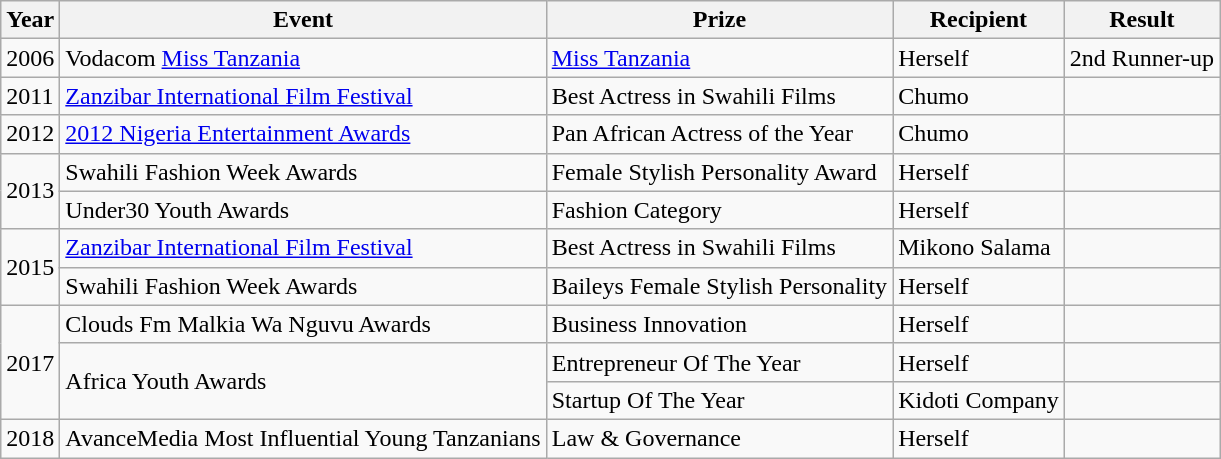<table class="wikitable">
<tr>
<th>Year</th>
<th>Event</th>
<th>Prize</th>
<th>Recipient</th>
<th>Result</th>
</tr>
<tr>
<td rowspan=1>2006</td>
<td>Vodacom <a href='#'>Miss Tanzania</a></td>
<td><a href='#'>Miss Tanzania</a></td>
<td>Herself</td>
<td>2nd Runner-up </td>
</tr>
<tr>
<td>2011</td>
<td><a href='#'>Zanzibar International Film Festival</a></td>
<td>Best Actress in Swahili Films</td>
<td>Chumo</td>
<td><br></td>
</tr>
<tr>
<td>2012</td>
<td><a href='#'>2012 Nigeria Entertainment Awards</a></td>
<td>Pan African Actress of the Year</td>
<td>Chumo</td>
<td></td>
</tr>
<tr>
<td rowspan=2>2013</td>
<td>Swahili Fashion Week Awards</td>
<td>Female Stylish Personality Award</td>
<td>Herself</td>
<td></td>
</tr>
<tr>
<td>Under30 Youth Awards</td>
<td>Fashion Category</td>
<td>Herself</td>
<td></td>
</tr>
<tr>
<td rowspan=2>2015</td>
<td><a href='#'>Zanzibar International Film Festival</a></td>
<td>Best Actress in Swahili Films</td>
<td>Mikono Salama</td>
<td></td>
</tr>
<tr>
<td>Swahili Fashion Week Awards</td>
<td>Baileys Female Stylish Personality</td>
<td>Herself</td>
<td></td>
</tr>
<tr>
<td rowspan=3>2017</td>
<td>Clouds Fm Malkia Wa Nguvu Awards</td>
<td>Business Innovation</td>
<td>Herself</td>
<td></td>
</tr>
<tr>
<td rowspan=2>Africa Youth Awards</td>
<td>Entrepreneur Of The Year</td>
<td>Herself</td>
<td></td>
</tr>
<tr>
<td>Startup Of The Year</td>
<td>Kidoti Company</td>
<td></td>
</tr>
<tr>
<td rowspan=1>2018</td>
<td>AvanceMedia Most Influential Young Tanzanians</td>
<td>Law & Governance</td>
<td>Herself</td>
<td></td>
</tr>
</table>
